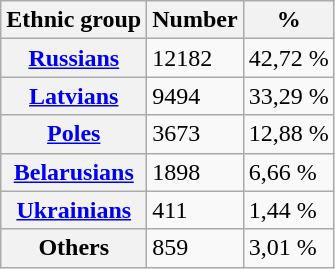<table class="wikitable">
<tr>
<th>Ethnic group</th>
<th>Number</th>
<th>%</th>
</tr>
<tr>
<th><a href='#'>Russians</a></th>
<td>12182</td>
<td>42,72 %</td>
</tr>
<tr>
<th><a href='#'>Latvians</a></th>
<td>9494</td>
<td>33,29 %</td>
</tr>
<tr>
<th><a href='#'>Poles</a></th>
<td>3673</td>
<td>12,88 %</td>
</tr>
<tr>
<th><a href='#'>Belarusians</a></th>
<td>1898</td>
<td>6,66 %</td>
</tr>
<tr>
<th><a href='#'>Ukrainians</a></th>
<td>411</td>
<td>1,44 %</td>
</tr>
<tr>
<th>Others</th>
<td>859</td>
<td>3,01 %</td>
</tr>
</table>
